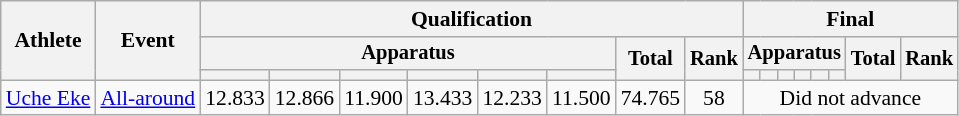<table class="wikitable" style="font-size:90%">
<tr>
<th rowspan=3>Athlete</th>
<th rowspan=3>Event</th>
<th colspan =8>Qualification</th>
<th colspan =8>Final</th>
</tr>
<tr style="font-size:95%">
<th colspan=6>Apparatus</th>
<th rowspan=2>Total</th>
<th rowspan=2>Rank</th>
<th colspan=6>Apparatus</th>
<th rowspan=2>Total</th>
<th rowspan=2>Rank</th>
</tr>
<tr style="font-size:95%">
<th></th>
<th></th>
<th></th>
<th></th>
<th></th>
<th></th>
<th></th>
<th></th>
<th></th>
<th></th>
<th></th>
<th></th>
</tr>
<tr align=center>
<td align=left><a href='#'>Uche Eke</a></td>
<td align=left><a href='#'>All-around</a></td>
<td>12.833</td>
<td>12.866</td>
<td>11.900</td>
<td>13.433</td>
<td>12.233</td>
<td>11.500</td>
<td>74.765</td>
<td>58</td>
<td colspan=8>Did not advance</td>
</tr>
</table>
